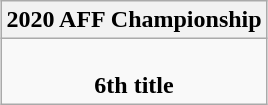<table class="wikitable" style="text-align:center; margin:auto;">
<tr>
<th>2020 AFF Championship</th>
</tr>
<tr>
<td><br><strong>6th title</strong></td>
</tr>
</table>
